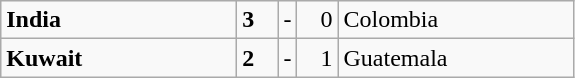<table class="wikitable">
<tr>
<td width=150> <strong>India</strong></td>
<td style="width:20px; text-align:left;"><strong>3</strong></td>
<td>-</td>
<td style="width:20px; text-align:right;">0</td>
<td width=150> Colombia</td>
</tr>
<tr>
<td> <strong>Kuwait</strong></td>
<td style="text-align:left;"><strong>2</strong></td>
<td>-</td>
<td style="text-align:right;">1</td>
<td> Guatemala</td>
</tr>
</table>
